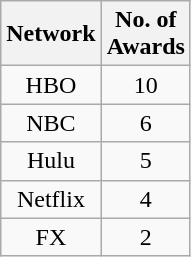<table class="wikitable">
<tr>
<th>Network</th>
<th>No. of<br>Awards</th>
</tr>
<tr style="text-align:center">
<td>HBO</td>
<td>10</td>
</tr>
<tr style="text-align:center">
<td>NBC</td>
<td>6</td>
</tr>
<tr style="text-align:center">
<td>Hulu</td>
<td>5</td>
</tr>
<tr style="text-align:center">
<td>Netflix</td>
<td>4</td>
</tr>
<tr style="text-align:center">
<td>FX</td>
<td>2</td>
</tr>
</table>
